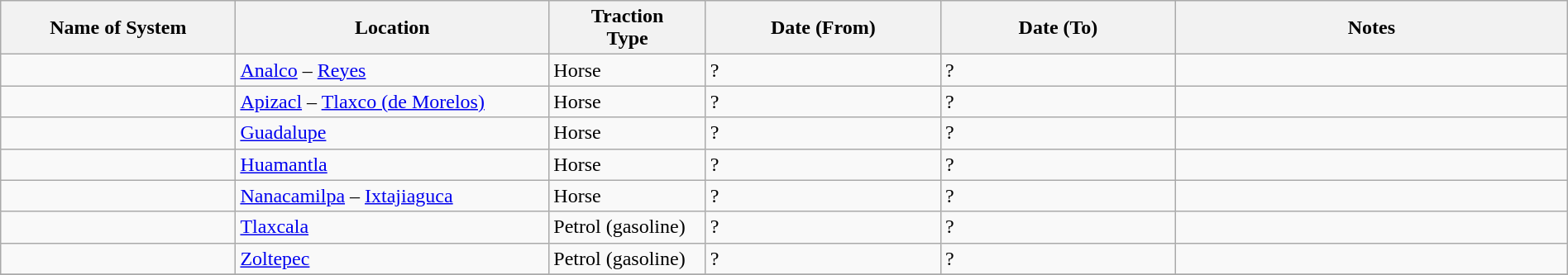<table class="wikitable" width=100%>
<tr>
<th width=15%>Name of System</th>
<th width=20%>Location</th>
<th width=10%>Traction<br>Type</th>
<th width=15%>Date (From)</th>
<th width=15%>Date (To)</th>
<th width=25%>Notes</th>
</tr>
<tr>
<td> </td>
<td><a href='#'>Analco</a> – <a href='#'>Reyes</a></td>
<td>Horse</td>
<td>?</td>
<td>?</td>
<td> </td>
</tr>
<tr>
<td> </td>
<td><a href='#'>Apizacl</a> – <a href='#'>Tlaxco (de Morelos)</a></td>
<td>Horse</td>
<td>?</td>
<td>?</td>
<td> </td>
</tr>
<tr>
<td> </td>
<td><a href='#'>Guadalupe</a></td>
<td>Horse</td>
<td>?</td>
<td>?</td>
<td> </td>
</tr>
<tr>
<td> </td>
<td><a href='#'>Huamantla</a></td>
<td>Horse</td>
<td>?</td>
<td>?</td>
<td> </td>
</tr>
<tr>
<td> </td>
<td><a href='#'>Nanacamilpa</a> – <a href='#'>Ixtajiaguca</a></td>
<td>Horse</td>
<td>?</td>
<td>?</td>
<td> </td>
</tr>
<tr>
<td> </td>
<td><a href='#'>Tlaxcala</a></td>
<td>Petrol (gasoline)</td>
<td>?</td>
<td>?</td>
<td> </td>
</tr>
<tr>
<td> </td>
<td><a href='#'>Zoltepec</a></td>
<td>Petrol (gasoline)</td>
<td>?</td>
<td>?</td>
<td> </td>
</tr>
<tr>
</tr>
</table>
